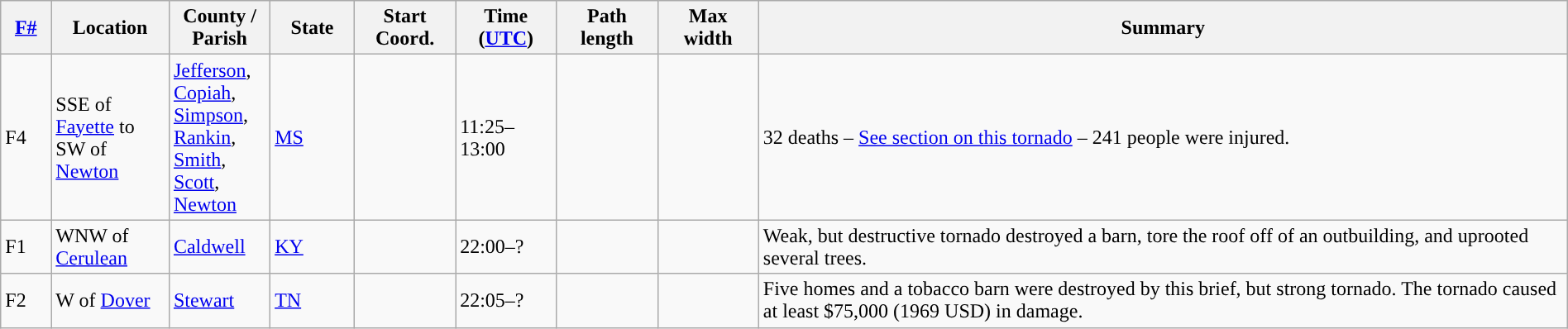<table class="wikitable sortable" style="width:100%;">
<tr>
<th scope="col"  style="width:3%; text-align:center;"><a href='#'>F#</a></th>
<th scope="col"  style="width:7%; text-align:center;" class="unsortable">Location</th>
<th scope="col"  style="width:6%; text-align:center;" class="unsortable">County / Parish</th>
<th scope="col"  style="width:5%; text-align:center;">State</th>
<th scope="col"  style="width:6%; text-align:center;">Start Coord.</th>
<th scope="col"  style="width:6%; text-align:center;">Time (<a href='#'>UTC</a>)</th>
<th scope="col"  style="width:6%; text-align:center;">Path length</th>
<th scope="col"  style="width:6%; text-align:center;">Max width</th>
<th scope="col" class="unsortable" style="width:48%; text-align:center;">Summary</th>
</tr>
<tr>
<td>F4</td>
<td>SSE of <a href='#'>Fayette</a> to SW of <a href='#'>Newton</a></td>
<td><a href='#'>Jefferson</a>, <a href='#'>Copiah</a>, <a href='#'>Simpson</a>, <a href='#'>Rankin</a>, <a href='#'>Smith</a>, <a href='#'>Scott</a>, <a href='#'>Newton</a></td>
<td><a href='#'>MS</a></td>
<td></td>
<td>11:25–13:00</td>
<td></td>
<td></td>
<td>32 deaths – <a href='#'>See section on this tornado</a> – 241 people were injured.</td>
</tr>
<tr>
<td>F1</td>
<td>WNW of <a href='#'>Cerulean</a></td>
<td><a href='#'>Caldwell</a></td>
<td><a href='#'>KY</a></td>
<td></td>
<td>22:00–?</td>
<td></td>
<td></td>
<td>Weak, but destructive tornado destroyed a barn, tore the roof off of an outbuilding, and uprooted several trees.</td>
</tr>
<tr>
<td>F2</td>
<td>W of <a href='#'>Dover</a></td>
<td><a href='#'>Stewart</a></td>
<td><a href='#'>TN</a></td>
<td></td>
<td>22:05–?</td>
<td></td>
<td></td>
<td>Five homes and a tobacco barn were destroyed by this brief, but strong tornado. The tornado caused at least $75,000 (1969 USD) in damage.</td>
</tr>
</table>
